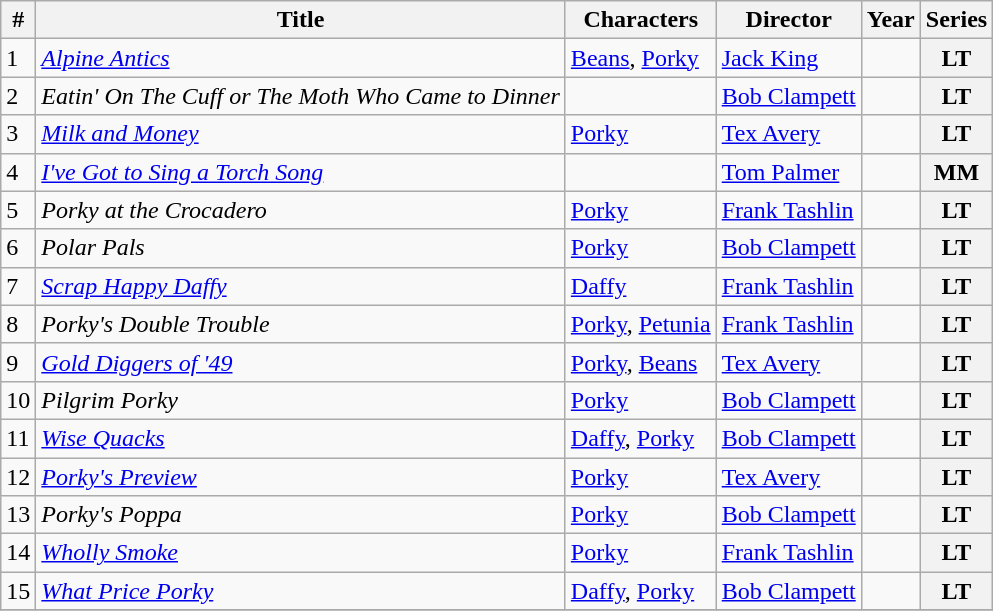<table class="wikitable sortable">
<tr>
<th>#</th>
<th>Title</th>
<th>Characters</th>
<th>Director</th>
<th>Year</th>
<th>Series</th>
</tr>
<tr>
<td>1</td>
<td><em><a href='#'>Alpine Antics</a></em></td>
<td><a href='#'>Beans</a>, <a href='#'>Porky</a></td>
<td><a href='#'>Jack King</a></td>
<td></td>
<th>LT</th>
</tr>
<tr>
<td>2</td>
<td><em>Eatin' On The Cuff or The Moth Who Came to Dinner</em></td>
<td></td>
<td><a href='#'>Bob Clampett</a></td>
<td></td>
<th>LT</th>
</tr>
<tr>
<td>3</td>
<td><em><a href='#'>Milk and Money</a></em></td>
<td><a href='#'>Porky</a></td>
<td><a href='#'>Tex Avery</a></td>
<td></td>
<th>LT</th>
</tr>
<tr>
<td>4</td>
<td><em><a href='#'>I've Got to Sing a Torch Song</a></em></td>
<td></td>
<td><a href='#'>Tom Palmer</a></td>
<td></td>
<th>MM</th>
</tr>
<tr>
<td>5</td>
<td><em>Porky at the Crocadero</em></td>
<td><a href='#'>Porky</a></td>
<td><a href='#'>Frank Tashlin</a></td>
<td></td>
<th>LT</th>
</tr>
<tr>
<td>6</td>
<td><em>Polar Pals</em></td>
<td><a href='#'>Porky</a></td>
<td><a href='#'>Bob Clampett</a></td>
<td></td>
<th>LT</th>
</tr>
<tr>
<td>7</td>
<td><em><a href='#'>Scrap Happy Daffy</a></em></td>
<td><a href='#'>Daffy</a></td>
<td><a href='#'>Frank Tashlin</a></td>
<td></td>
<th>LT</th>
</tr>
<tr>
<td>8</td>
<td><em>Porky's Double Trouble</em></td>
<td><a href='#'>Porky</a>, <a href='#'>Petunia</a></td>
<td><a href='#'>Frank Tashlin</a></td>
<td></td>
<th>LT</th>
</tr>
<tr>
<td>9</td>
<td><em><a href='#'>Gold Diggers of '49</a></em></td>
<td><a href='#'>Porky</a>, <a href='#'>Beans</a></td>
<td><a href='#'>Tex Avery</a></td>
<td></td>
<th>LT</th>
</tr>
<tr>
<td>10</td>
<td><em>Pilgrim Porky</em></td>
<td><a href='#'>Porky</a></td>
<td><a href='#'>Bob Clampett</a></td>
<td></td>
<th>LT</th>
</tr>
<tr>
<td>11</td>
<td><em><a href='#'>Wise Quacks</a></em></td>
<td><a href='#'>Daffy</a>, <a href='#'>Porky</a></td>
<td><a href='#'>Bob Clampett</a></td>
<td></td>
<th>LT</th>
</tr>
<tr>
<td>12</td>
<td><em><a href='#'>Porky's Preview</a></em></td>
<td><a href='#'>Porky</a></td>
<td><a href='#'>Tex Avery</a></td>
<td></td>
<th>LT</th>
</tr>
<tr>
<td>13</td>
<td><em>Porky's Poppa</em></td>
<td><a href='#'>Porky</a></td>
<td><a href='#'>Bob Clampett</a></td>
<td></td>
<th>LT</th>
</tr>
<tr>
<td>14</td>
<td><em><a href='#'>Wholly Smoke</a></em></td>
<td><a href='#'>Porky</a></td>
<td><a href='#'>Frank Tashlin</a></td>
<td></td>
<th>LT</th>
</tr>
<tr>
<td>15</td>
<td><em><a href='#'>What Price Porky</a></em></td>
<td><a href='#'>Daffy</a>, <a href='#'>Porky</a></td>
<td><a href='#'>Bob Clampett</a></td>
<td></td>
<th>LT</th>
</tr>
<tr>
</tr>
</table>
